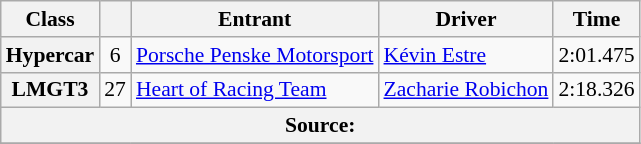<table class="wikitable" style="font-size:90%;">
<tr>
<th>Class</th>
<th></th>
<th>Entrant</th>
<th>Driver</th>
<th>Time</th>
</tr>
<tr>
<th>Hypercar</th>
<td style="text-align:center;">6</td>
<td> <a href='#'>Porsche Penske Motorsport</a></td>
<td> <a href='#'>Kévin Estre</a></td>
<td>2:01.475</td>
</tr>
<tr>
<th>LMGT3</th>
<td style="text-align:center;">27</td>
<td> <a href='#'>Heart of Racing Team</a></td>
<td> <a href='#'>Zacharie Robichon</a></td>
<td>2:18.326</td>
</tr>
<tr>
<th colspan="6">Source:</th>
</tr>
<tr>
</tr>
</table>
